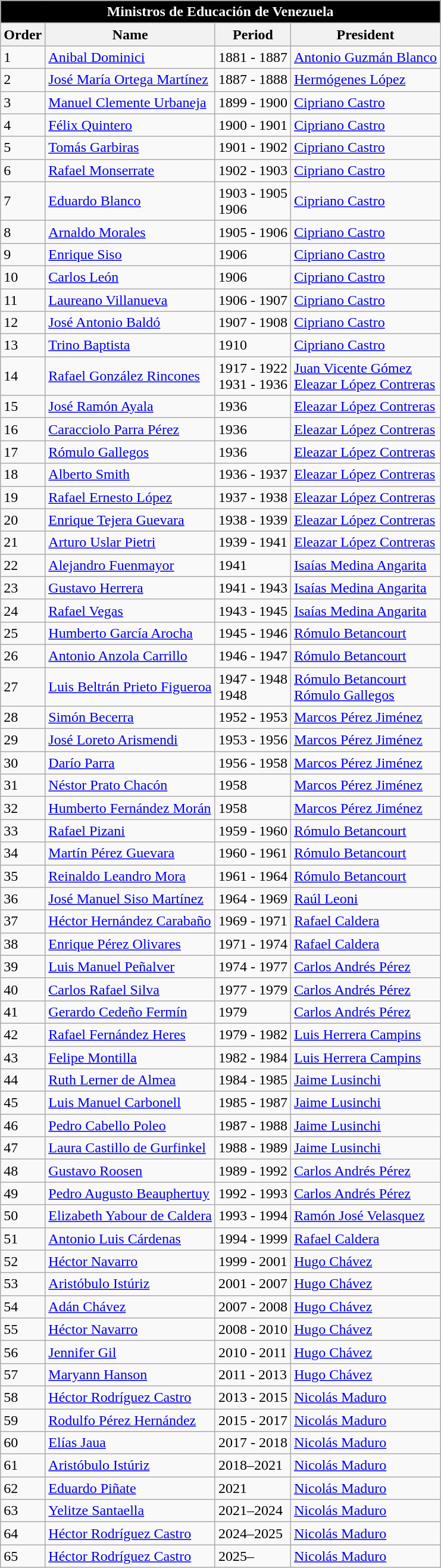<table class="wikitable mw-collapsible mw-collapsed" cellspacing="0" cellpadding="0">
<tr>
<td bgcolor="black" colspan="4" align="center" style="color:white;"><strong>Ministros de Educación de Venezuela</strong></td>
</tr>
<tr bgcolor=#efefef>
<th align="center">Order</th>
<th align="center">Name</th>
<th align="center">Period</th>
<th align="center">President</th>
</tr>
<tr>
<td align=left>1</td>
<td align=left><a href='#'>Anibal Dominici</a></td>
<td align=left>1881 - 1887</td>
<td rowspan="1"><a href='#'>Antonio Guzmán Blanco</a></td>
</tr>
<tr>
<td align=left>2</td>
<td align=left><a href='#'>José María Ortega Martínez</a></td>
<td align="left">1887 - 1888</td>
<td rowspan="1"><a href='#'>Hermógenes López</a></td>
</tr>
<tr>
<td align=left>3</td>
<td align=left><a href='#'>Manuel Clemente Urbaneja</a></td>
<td align="left">1899 - 1900</td>
<td rowspan="1"><a href='#'>Cipriano Castro</a></td>
</tr>
<tr>
<td align=left>4</td>
<td align=left><a href='#'>Félix Quintero</a></td>
<td align="left">1900 - 1901</td>
<td rowspan="1"><a href='#'>Cipriano Castro</a></td>
</tr>
<tr>
<td align=left>5</td>
<td align=left><a href='#'>Tomás Garbiras</a></td>
<td align="left">1901 - 1902</td>
<td rowspan="1"><a href='#'>Cipriano Castro</a></td>
</tr>
<tr>
<td align=left>6</td>
<td align=left><a href='#'>Rafael Monserrate</a></td>
<td align="left">1902 - 1903</td>
<td rowspan="1"><a href='#'>Cipriano Castro</a></td>
</tr>
<tr>
<td align=left>7</td>
<td align=left><a href='#'>Eduardo Blanco</a></td>
<td align="left">1903 - 1905<br>1906</td>
<td rowspan="1"><a href='#'>Cipriano Castro</a></td>
</tr>
<tr>
<td align=left>8</td>
<td align=left><a href='#'>Arnaldo Morales</a></td>
<td align="left">1905 - 1906</td>
<td rowspan="1"><a href='#'>Cipriano Castro</a></td>
</tr>
<tr>
<td align=left>9</td>
<td align=left><a href='#'>Enrique Siso</a></td>
<td align="left">1906</td>
<td rowspan="1"><a href='#'>Cipriano Castro</a></td>
</tr>
<tr>
<td align=left>10</td>
<td align=left><a href='#'>Carlos León</a></td>
<td align="left">1906</td>
<td rowspan="1"><a href='#'>Cipriano Castro</a></td>
</tr>
<tr>
<td align=left>11</td>
<td align=left><a href='#'>Laureano Villanueva</a></td>
<td align="left">1906 - 1907</td>
<td rowspan="1"><a href='#'>Cipriano Castro</a></td>
</tr>
<tr>
<td align=left>12</td>
<td align=left><a href='#'>José Antonio Baldó</a></td>
<td align="left">1907 - 1908</td>
<td rowspan="1"><a href='#'>Cipriano Castro</a></td>
</tr>
<tr>
<td align=left>13</td>
<td align=left><a href='#'>Trino Baptista</a></td>
<td align="left">1910</td>
<td rowspan="1"><a href='#'>Cipriano Castro</a></td>
</tr>
<tr>
<td align=left>14</td>
<td align=left><a href='#'>Rafael González Rincones</a></td>
<td align="left">1917 - 1922<br>1931 - 1936</td>
<td rowspan="1"><a href='#'>Juan Vicente Gómez</a><br><a href='#'>Eleazar López Contreras</a></td>
</tr>
<tr>
<td align=left>15</td>
<td align=left><a href='#'>José Ramón Ayala</a></td>
<td align="left">1936</td>
<td rowspan="1"><a href='#'>Eleazar López Contreras</a></td>
</tr>
<tr>
<td align=left>16</td>
<td align=left><a href='#'>Caracciolo Parra Pérez</a></td>
<td align=left>1936</td>
<td rowspan="1"><a href='#'>Eleazar López Contreras</a></td>
</tr>
<tr>
<td align=left>17</td>
<td align=left><a href='#'>Rómulo Gallegos</a></td>
<td align=left>1936</td>
<td rowspan="1"><a href='#'>Eleazar López Contreras</a></td>
</tr>
<tr>
<td align=left>18</td>
<td align=left><a href='#'>Alberto Smith</a></td>
<td align="left">1936 - 1937</td>
<td rowspan="1"><a href='#'>Eleazar López Contreras</a></td>
</tr>
<tr>
<td align=left>19</td>
<td align=left><a href='#'>Rafael Ernesto López</a></td>
<td align="left">1937 - 1938</td>
<td rowspan="1"><a href='#'>Eleazar López Contreras</a></td>
</tr>
<tr>
<td align=left>20</td>
<td align=left><a href='#'>Enrique Tejera Guevara</a></td>
<td align=left>1938 - 1939</td>
<td rowspan="1"><a href='#'>Eleazar López Contreras</a></td>
</tr>
<tr>
<td align=left>21</td>
<td align=left><a href='#'>Arturo Uslar Pietri</a></td>
<td align=left>1939 - 1941</td>
<td rowspan="1"><a href='#'>Eleazar López Contreras</a></td>
</tr>
<tr>
<td align=left>22</td>
<td align=left><a href='#'>Alejandro Fuenmayor</a></td>
<td align="left">1941</td>
<td rowspan="1"><a href='#'>Isaías Medina Angarita</a></td>
</tr>
<tr>
<td align=left>23</td>
<td align=left><a href='#'>Gustavo Herrera</a></td>
<td align=left>1941 - 1943</td>
<td rowspan="1"><a href='#'>Isaías Medina Angarita</a></td>
</tr>
<tr>
<td align=left>24</td>
<td align=left><a href='#'>Rafael Vegas</a></td>
<td align="left">1943 - 1945</td>
<td rowspan="1"><a href='#'>Isaías Medina Angarita</a></td>
</tr>
<tr>
<td align=left>25</td>
<td align=left><a href='#'>Humberto García Arocha</a></td>
<td align="left">1945 - 1946</td>
<td rowspan="1"><a href='#'>Rómulo Betancourt</a></td>
</tr>
<tr>
<td align=left>26</td>
<td align=left><a href='#'>Antonio Anzola Carrillo</a></td>
<td align="left">1946 - 1947</td>
<td rowspan="1"><a href='#'>Rómulo Betancourt</a></td>
</tr>
<tr>
<td align=left>27</td>
<td align=left><a href='#'>Luis Beltrán Prieto Figueroa</a></td>
<td align=left>1947 - 1948<br>1948</td>
<td rowspan="1"><a href='#'>Rómulo Betancourt</a><br><a href='#'>Rómulo Gallegos</a></td>
</tr>
<tr>
<td align=left>28</td>
<td align=left><a href='#'>Simón Becerra</a></td>
<td align="left">1952 - 1953</td>
<td rowspan="1"><a href='#'>Marcos Pérez Jiménez</a></td>
</tr>
<tr>
<td align=left>29</td>
<td align=left><a href='#'>José Loreto Arismendi</a></td>
<td align="left">1953 - 1956</td>
<td rowspan="1"><a href='#'>Marcos Pérez Jiménez</a></td>
</tr>
<tr>
<td align=left>30</td>
<td align=left><a href='#'>Darío Parra</a></td>
<td align="left">1956 - 1958</td>
<td rowspan="1"><a href='#'>Marcos Pérez Jiménez</a></td>
</tr>
<tr>
<td align=left>31</td>
<td align=left><a href='#'>Néstor Prato Chacón</a></td>
<td align="left">1958</td>
<td rowspan="1"><a href='#'>Marcos Pérez Jiménez</a></td>
</tr>
<tr>
<td align=left>32</td>
<td align=left><a href='#'>Humberto Fernández Morán</a></td>
<td align=left>1958</td>
<td rowspan="1"><a href='#'>Marcos Pérez Jiménez</a></td>
</tr>
<tr>
<td align=left>33</td>
<td align=left><a href='#'>Rafael Pizani</a></td>
<td align=left>1959 - 1960</td>
<td rowspan="1"><a href='#'>Rómulo Betancourt</a></td>
</tr>
<tr>
<td align=left>34</td>
<td align=left><a href='#'>Martín Pérez Guevara</a></td>
<td align="left">1960 - 1961</td>
<td rowspan="1"><a href='#'>Rómulo Betancourt</a></td>
</tr>
<tr>
<td align=left>35</td>
<td align=left><a href='#'>Reinaldo Leandro Mora</a></td>
<td align=left>1961 - 1964</td>
<td rowspan="1"><a href='#'>Rómulo Betancourt</a></td>
</tr>
<tr>
<td align=left>36</td>
<td align=left><a href='#'>José Manuel Siso Martínez</a></td>
<td align=left>1964 - 1969</td>
<td rowspan="1"><a href='#'>Raúl Leoni</a></td>
</tr>
<tr>
<td align=left>37</td>
<td align=left><a href='#'>Héctor Hernández Carabaño</a></td>
<td align="left">1969 - 1971</td>
<td rowspan="1"><a href='#'>Rafael Caldera</a></td>
</tr>
<tr>
<td align=left>38</td>
<td align=left><a href='#'>Enrique Pérez Olivares</a></td>
<td align="left">1971 - 1974</td>
<td rowspan="1"><a href='#'>Rafael Caldera</a></td>
</tr>
<tr>
<td align=left>39</td>
<td align=left><a href='#'>Luis Manuel Peñalver</a></td>
<td align="left">1974 - 1977</td>
<td rowspan="1"><a href='#'>Carlos Andrés Pérez</a></td>
</tr>
<tr>
<td align=left>40</td>
<td align=left><a href='#'>Carlos Rafael Silva</a></td>
<td align=left>1977 - 1979</td>
<td rowspan="1"><a href='#'>Carlos Andrés Pérez</a></td>
</tr>
<tr>
<td align=left>41</td>
<td align=left><a href='#'>Gerardo Cedeño Fermín</a></td>
<td align="left">1979</td>
<td rowspan="1"><a href='#'>Carlos Andrés Pérez</a></td>
</tr>
<tr>
<td align=left>42</td>
<td align=left><a href='#'>Rafael Fernández Heres</a></td>
<td align="left">1979 - 1982</td>
<td rowspan="1"><a href='#'>Luis Herrera Campins</a></td>
</tr>
<tr>
<td align=left>43</td>
<td align=left><a href='#'>Felipe Montilla</a></td>
<td align="left">1982 - 1984</td>
<td rowspan="1"><a href='#'>Luis Herrera Campins</a></td>
</tr>
<tr>
<td align=left>44</td>
<td align=left><a href='#'>Ruth Lerner de Almea</a></td>
<td align="left">1984 - 1985</td>
<td rowspan="1"><a href='#'>Jaime Lusinchi</a></td>
</tr>
<tr>
<td align=left>45</td>
<td align=left><a href='#'>Luis Manuel Carbonell</a></td>
<td align="left">1985 - 1987</td>
<td rowspan="1"><a href='#'>Jaime Lusinchi</a></td>
</tr>
<tr>
<td align=left>46</td>
<td align=left><a href='#'>Pedro Cabello Poleo</a></td>
<td align="left">1987 - 1988</td>
<td rowspan="1"><a href='#'>Jaime Lusinchi</a></td>
</tr>
<tr>
<td align=left>47</td>
<td align=left><a href='#'>Laura Castillo de Gurfinkel</a></td>
<td align="left">1988 - 1989</td>
<td rowspan="1"><a href='#'>Jaime Lusinchi</a></td>
</tr>
<tr>
<td align=left>48</td>
<td align=left><a href='#'>Gustavo Roosen</a></td>
<td align="left">1989 - 1992</td>
<td rowspan="1"><a href='#'>Carlos Andrés Pérez</a></td>
</tr>
<tr>
<td align=left>49</td>
<td align=left><a href='#'>Pedro Augusto Beauphertuy</a></td>
<td align="left">1992 - 1993</td>
<td rowspan="1"><a href='#'>Carlos Andrés Pérez</a></td>
</tr>
<tr>
<td align=left>50</td>
<td align=left><a href='#'>Elizabeth Yabour de Caldera</a></td>
<td align="left">1993 - 1994</td>
<td rowspan="1"><a href='#'>Ramón José Velasquez</a></td>
</tr>
<tr>
<td align=left>51</td>
<td align=left><a href='#'>Antonio Luis Cárdenas</a></td>
<td align="left">1994 - 1999</td>
<td rowspan="1"><a href='#'>Rafael Caldera</a></td>
</tr>
<tr>
<td align=left>52</td>
<td align=left><a href='#'>Héctor Navarro</a></td>
<td align="left">1999 - 2001</td>
<td rowspan="1"><a href='#'>Hugo Chávez</a></td>
</tr>
<tr>
<td align=left>53</td>
<td align=left><a href='#'>Aristóbulo Istúriz</a></td>
<td align=left>2001 - 2007</td>
<td rowspan="1"><a href='#'>Hugo Chávez</a></td>
</tr>
<tr>
<td align=left>54</td>
<td align=left><a href='#'>Adán Chávez</a></td>
<td align=left>2007 - 2008</td>
<td rowspan="1"><a href='#'>Hugo Chávez</a></td>
</tr>
<tr>
<td align=left>55</td>
<td align=left><a href='#'>Héctor Navarro</a></td>
<td align=left>2008 - 2010</td>
<td rowspan="1"><a href='#'>Hugo Chávez</a></td>
</tr>
<tr>
<td align=left>56</td>
<td align=left><a href='#'>Jennifer Gil</a></td>
<td align="left">2010 - 2011</td>
<td rowspan="1"><a href='#'>Hugo Chávez</a></td>
</tr>
<tr>
<td align=left>57</td>
<td align=left><a href='#'>Maryann Hanson</a></td>
<td align=left>2011 - 2013</td>
<td rowspan="1"><a href='#'>Hugo Chávez</a></td>
</tr>
<tr>
<td align=left>58</td>
<td align=left><a href='#'>Héctor Rodríguez Castro</a></td>
<td align="left">2013 - 2015</td>
<td rowspan="1"><a href='#'>Nicolás Maduro</a></td>
</tr>
<tr>
<td align=left>59</td>
<td align=left><a href='#'>Rodulfo Pérez Hernández</a></td>
<td align="left">2015 - 2017</td>
<td rowspan="1"><a href='#'>Nicolás Maduro</a></td>
</tr>
<tr>
<td align=left>60</td>
<td align=left><a href='#'>Elías Jaua</a></td>
<td align="left">2017 - 2018</td>
<td rowspan="1"><a href='#'>Nicolás Maduro</a></td>
</tr>
<tr>
<td align=left>61</td>
<td align=left><a href='#'>Aristóbulo Istúriz</a></td>
<td align="left">2018–2021</td>
<td rowspan="1"><a href='#'>Nicolás Maduro</a></td>
</tr>
<tr>
<td align=left>62</td>
<td align=left><a href='#'>Eduardo Piñate</a></td>
<td align="left">2021</td>
<td rowspan="1"><a href='#'>Nicolás Maduro</a></td>
</tr>
<tr>
<td align=left>63</td>
<td align=left><a href='#'>Yelitze Santaella</a></td>
<td align="left">2021–2024</td>
<td rowspan="1"><a href='#'>Nicolás Maduro</a></td>
</tr>
<tr>
<td align=left>64</td>
<td align=left><a href='#'>Héctor Rodríguez Castro</a></td>
<td align="left">2024–2025</td>
<td rowspan="1"><a href='#'>Nicolás Maduro</a></td>
</tr>
<tr>
<td align=left>65</td>
<td align=left><a href='#'>Héctor Rodríguez Castro</a></td>
<td align="left">2025–</td>
<td rowspan="1"><a href='#'>Nicolás Maduro</a></td>
</tr>
</table>
